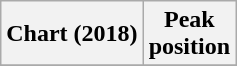<table class="wikitable plainrowheaders" style="text-align:center">
<tr>
<th scope="col">Chart (2018)</th>
<th scope="col">Peak<br>position</th>
</tr>
<tr>
</tr>
</table>
